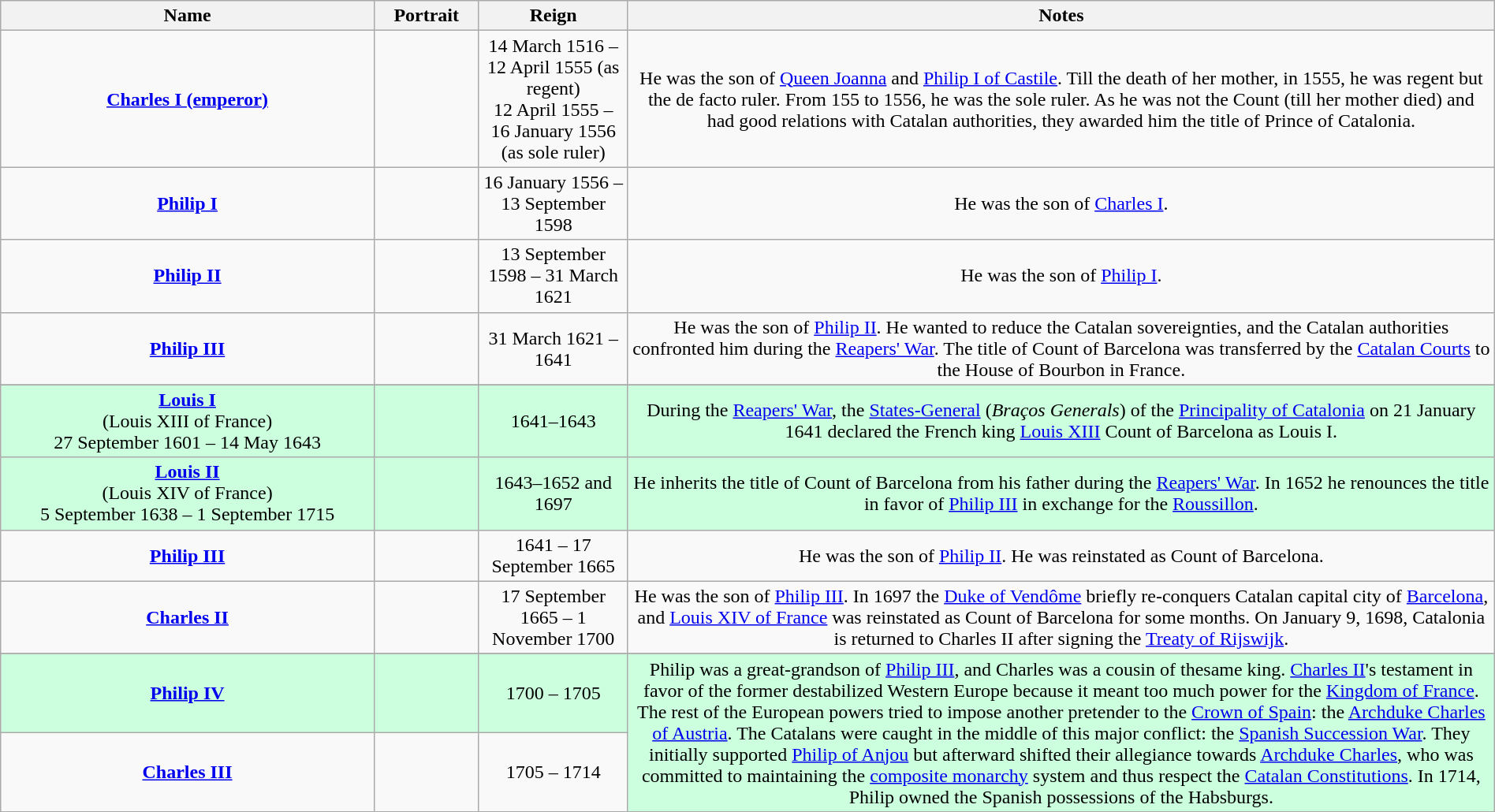<table style="text-align:center; width:100%" class="wikitable">
<tr>
<th width=25%>Name</th>
<th width=105px>Portrait</th>
<th width=10%>Reign</th>
<th width=58%>Notes</th>
</tr>
<tr>
<td><strong><a href='#'>Charles I (emperor)</a></strong></td>
<td></td>
<td>14 March 1516 – 12 April 1555 (as regent)<br>12 April 1555 – 16 January 1556 (as sole ruler)</td>
<td>He was the son of <a href='#'>Queen Joanna</a> and <a href='#'>Philip I of Castile</a>. Till the death of her mother, in 1555, he was regent but the de facto ruler. From 155 to 1556, he was the sole ruler. As he was not the Count (till her mother died) and had good relations with Catalan authorities, they awarded him the title of Prince of Catalonia.</td>
</tr>
<tr>
<td><strong><a href='#'>Philip I</a></strong></td>
<td></td>
<td>16 January 1556 – 13 September 1598</td>
<td>He was the son of <a href='#'>Charles I</a>.</td>
</tr>
<tr>
<td><strong><a href='#'>Philip II</a></strong></td>
<td></td>
<td>13 September 1598 – 31 March 1621</td>
<td>He was the son of <a href='#'>Philip I</a>.</td>
</tr>
<tr>
<td><strong><a href='#'>Philip III</a></strong></td>
<td></td>
<td>31 March 1621 – 1641</td>
<td>He was the son of <a href='#'>Philip II</a>. He wanted to reduce the Catalan sovereignties, and the Catalan authorities confronted him during the <a href='#'>Reapers' War</a>. The title of Count of Barcelona was transferred by the <a href='#'>Catalan Courts</a> to the House of Bourbon in France.</td>
</tr>
<tr>
</tr>
<tr bgcolor=#cfd>
<td><strong><a href='#'>Louis I</a></strong><br>(Louis XIII of France)<br>27 September 1601 – 14 May 1643</td>
<td></td>
<td>1641–1643</td>
<td>During the <a href='#'>Reapers' War</a>, the <a href='#'>States-General</a> (<em>Braços Generals</em>) of the <a href='#'>Principality of Catalonia</a> on 21 January 1641 declared the French king <a href='#'>Louis XIII</a> Count of Barcelona as Louis I.</td>
</tr>
<tr bgcolor=#cfd>
<td><strong><a href='#'>Louis II</a></strong><br>(Louis XIV of France)<br>5 September 1638 – 1 September 1715</td>
<td></td>
<td>1643–1652 and 1697</td>
<td>He inherits the title of Count of Barcelona from his father during the <a href='#'>Reapers' War</a>. In 1652 he renounces the title in favor of <a href='#'>Philip III</a> in exchange for the <a href='#'>Roussillon</a>.</td>
</tr>
<tr>
<td><strong><a href='#'>Philip III</a></strong></td>
<td></td>
<td>1641 – 17 September 1665</td>
<td>He was the son of <a href='#'>Philip II</a>. He was reinstated as Count of Barcelona.</td>
</tr>
<tr>
<td><strong><a href='#'>Charles II</a></strong></td>
<td></td>
<td>17 September 1665 – 1 November 1700</td>
<td>He was the son of <a href='#'>Philip III</a>. In 1697 the <a href='#'>Duke of Vendôme</a> briefly re-conquers Catalan capital city of <a href='#'>Barcelona</a>, and <a href='#'>Louis XIV of France</a> was reinstated as Count of Barcelona for some months. On January 9, 1698, Catalonia is returned to Charles II after signing the <a href='#'>Treaty of Rijswijk</a>.</td>
</tr>
<tr>
</tr>
<tr bgcolor=#cfd>
<td><strong><a href='#'>Philip IV</a></strong></td>
<td></td>
<td>1700 – 1705</td>
<td rowspan="2">Philip was a great-grandson of <a href='#'>Philip III</a>, and Charles was a cousin of thesame king. <a href='#'>Charles II</a>'s testament in favor of the former destabilized Western Europe because it meant too much power for the <a href='#'>Kingdom of France</a>. The rest of the European powers tried to impose another pretender to the <a href='#'>Crown of Spain</a>: the <a href='#'>Archduke Charles of Austria</a>. The Catalans were caught in the middle of this major conflict: the <a href='#'>Spanish Succession War</a>. They initially supported <a href='#'>Philip of Anjou</a> but afterward shifted their allegiance towards <a href='#'>Archduke Charles</a>, who was committed to maintaining the <a href='#'>composite monarchy</a> system and thus respect the <a href='#'>Catalan Constitutions</a>. In 1714, Philip owned the Spanish possessions of the Habsburgs.</td>
</tr>
<tr>
<td><strong><a href='#'>Charles III</a></strong></td>
<td></td>
<td>1705 – 1714</td>
</tr>
</table>
